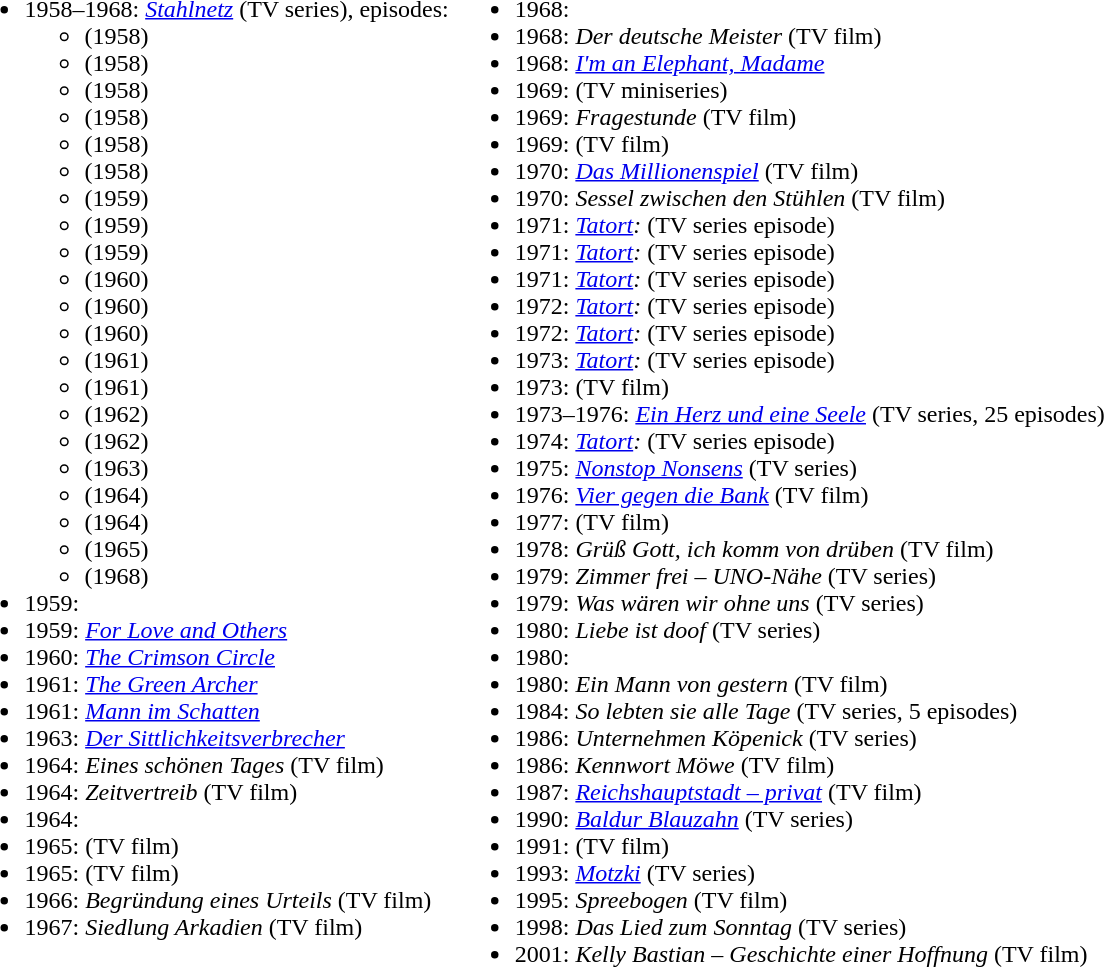<table>
<tr>
<td valign="top"><br><ul><li>1958–1968: <em><a href='#'>Stahlnetz</a></em> (TV series), episodes:<ul><li><em></em> (1958)</li><li><em></em> (1958)</li><li><em></em> (1958)</li><li><em></em> (1958)</li><li><em></em> (1958)</li><li><em></em> (1958)</li><li><em></em> (1959)</li><li><em></em> (1959)</li><li><em></em> (1959)</li><li><em></em> (1960)</li><li><em></em> (1960)</li><li><em></em> (1960)</li><li><em></em> (1961)</li><li><em></em> (1961)</li><li><em></em> (1962)</li><li><em></em> (1962)</li><li><em></em> (1963)</li><li><em></em> (1964)</li><li><em></em> (1964)</li><li><em></em> (1965)</li><li><em></em> (1968)</li></ul></li><li>1959: <em></em></li><li>1959: <em><a href='#'>For Love and Others</a></em></li><li>1960: <em><a href='#'>The Crimson Circle</a></em></li><li>1961: <em><a href='#'>The Green Archer</a></em></li><li>1961: <em><a href='#'>Mann im Schatten</a></em></li><li>1963: <em><a href='#'>Der Sittlichkeitsverbrecher</a></em></li><li>1964: <em>Eines schönen Tages</em> (TV film)</li><li>1964: <em>Zeitvertreib</em> (TV film)</li><li>1964: <em></em></li><li>1965: <em></em> (TV film)</li><li>1965: <em></em> (TV film)</li><li>1966: <em>Begründung eines Urteils</em> (TV film)</li><li>1967: <em>Siedlung Arkadien</em> (TV film)</li></ul></td>
<td valign="top"><br><ul><li>1968: <em></em></li><li>1968: <em>Der deutsche Meister</em> (TV film)</li><li>1968: <em><a href='#'>I'm an Elephant, Madame</a></em></li><li>1969: <em></em> (TV miniseries)</li><li>1969: <em>Fragestunde</em> (TV film)</li><li>1969: <em></em> (TV film)</li><li>1970: <em><a href='#'>Das Millionenspiel</a></em> (TV film)</li><li>1970: <em>Sessel zwischen den Stühlen</em> (TV film)</li><li>1971: <em><a href='#'>Tatort</a>: </em> (TV series episode)</li><li>1971: <em><a href='#'>Tatort</a>: </em> (TV series episode)</li><li>1971: <em><a href='#'>Tatort</a>: </em> (TV series episode)</li><li>1972: <em><a href='#'>Tatort</a>: </em> (TV series episode)</li><li>1972: <em><a href='#'>Tatort</a>: </em> (TV series episode)</li><li>1973: <em><a href='#'>Tatort</a>: </em> (TV series episode)</li><li>1973: <em></em> (TV film)</li><li>1973–1976: <em><a href='#'>Ein Herz und eine Seele</a></em> (TV series, 25 episodes)</li><li>1974: <em><a href='#'>Tatort</a>: </em> (TV series episode)</li><li>1975: <em><a href='#'>Nonstop Nonsens</a></em> (TV series)</li><li>1976: <em><a href='#'>Vier gegen die Bank</a></em> (TV film)</li><li>1977: <em></em> (TV film)</li><li>1978: <em>Grüß Gott, ich komm von drüben</em> (TV film)</li><li>1979: <em>Zimmer frei – UNO-Nähe</em> (TV series)</li><li>1979: <em>Was wären wir ohne uns</em> (TV series)</li><li>1980: <em>Liebe ist doof</em> (TV series)</li><li>1980: <em></em></li><li>1980: <em>Ein Mann von gestern</em> (TV film)</li><li>1984: <em>So lebten sie alle Tage</em> (TV series, 5 episodes)</li><li>1986: <em>Unternehmen Köpenick</em> (TV series)</li><li>1986: <em>Kennwort Möwe</em> (TV film)</li><li>1987: <em><a href='#'>Reichshauptstadt – privat</a></em> (TV film)</li><li>1990: <em><a href='#'>Baldur Blauzahn</a></em> (TV series)</li><li>1991: <em></em> (TV film)</li><li>1993: <em><a href='#'>Motzki</a></em> (TV series)</li><li>1995: <em>Spreebogen</em> (TV film)</li><li>1998: <em>Das Lied zum Sonntag</em> (TV series)</li><li>2001: <em>Kelly Bastian – Geschichte einer Hoffnung</em> (TV film)</li></ul></td>
</tr>
</table>
